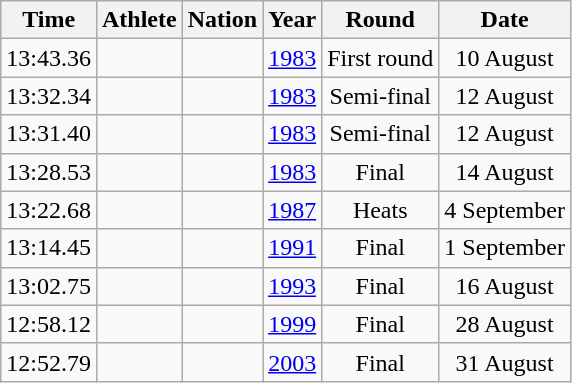<table class="wikitable sortable" style="text-align:center">
<tr>
<th>Time</th>
<th>Athlete</th>
<th>Nation</th>
<th>Year</th>
<th>Round</th>
<th>Date</th>
</tr>
<tr>
<td>13:43.36</td>
<td align=left></td>
<td align=left></td>
<td><a href='#'>1983</a></td>
<td>First round</td>
<td>10 August</td>
</tr>
<tr>
<td>13:32.34</td>
<td align=left></td>
<td align=left></td>
<td><a href='#'>1983</a></td>
<td>Semi-final</td>
<td>12 August</td>
</tr>
<tr>
<td>13:31.40</td>
<td align=left></td>
<td align=left></td>
<td><a href='#'>1983</a></td>
<td>Semi-final</td>
<td>12 August</td>
</tr>
<tr>
<td>13:28.53</td>
<td align=left></td>
<td align=left></td>
<td><a href='#'>1983</a></td>
<td>Final</td>
<td>14 August</td>
</tr>
<tr>
<td>13:22.68</td>
<td align=left></td>
<td align=left></td>
<td><a href='#'>1987</a></td>
<td>Heats</td>
<td>4 September</td>
</tr>
<tr>
<td>13:14.45</td>
<td align=left></td>
<td align=left></td>
<td><a href='#'>1991</a></td>
<td>Final</td>
<td>1 September</td>
</tr>
<tr>
<td>13:02.75</td>
<td align=left></td>
<td align=left></td>
<td><a href='#'>1993</a></td>
<td>Final</td>
<td>16 August</td>
</tr>
<tr>
<td>12:58.12</td>
<td align=left></td>
<td align=left></td>
<td><a href='#'>1999</a></td>
<td>Final</td>
<td>28 August</td>
</tr>
<tr>
<td>12:52.79</td>
<td align=left></td>
<td align=left></td>
<td><a href='#'>2003</a></td>
<td>Final</td>
<td>31 August</td>
</tr>
</table>
